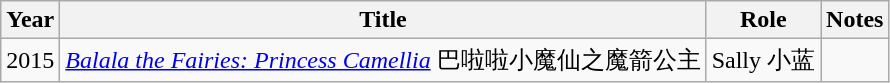<table class="wikitable">
<tr>
<th>Year</th>
<th>Title</th>
<th>Role</th>
<th>Notes</th>
</tr>
<tr>
<td>2015</td>
<td><em><a href='#'>Balala the Fairies: Princess Camellia</a></em> 巴啦啦小魔仙之魔箭公主</td>
<td>Sally 小蓝</td>
<td></td>
</tr>
</table>
